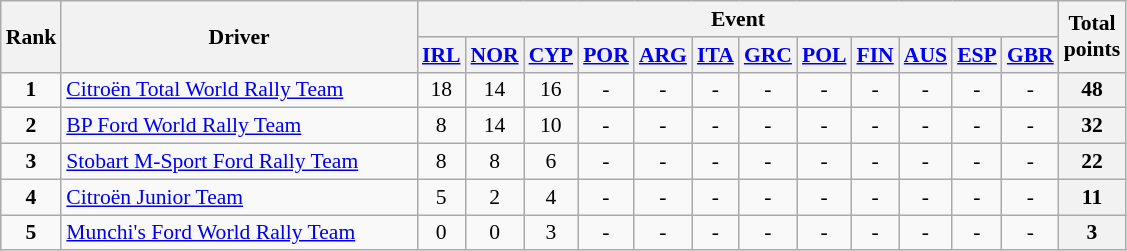<table class="wikitable" style="text-align:center; font-size:90%;">
<tr>
<th rowspan=2>Rank</th>
<th rowspan=2 style="width:16em">Driver</th>
<th colspan=12>Event</th>
<th rowspan=2>Total<br>points</th>
</tr>
<tr valign="top">
<th><a href='#'>IRL</a><br></th>
<th><a href='#'>NOR</a><br></th>
<th><a href='#'>CYP</a><br></th>
<th><a href='#'>POR</a><br></th>
<th><a href='#'>ARG</a><br></th>
<th><a href='#'>ITA</a><br></th>
<th><a href='#'>GRC</a><br></th>
<th><a href='#'>POL</a><br></th>
<th><a href='#'>FIN</a><br></th>
<th><a href='#'>AUS</a><br></th>
<th><a href='#'>ESP</a><br></th>
<th><a href='#'>GBR</a><br></th>
</tr>
<tr>
<td><strong>1</strong></td>
<td align="left"> <a href='#'>Citroën Total World Rally Team</a></td>
<td>18</td>
<td>14</td>
<td>16</td>
<td>-</td>
<td>-</td>
<td>-</td>
<td>-</td>
<td>-</td>
<td>-</td>
<td>-</td>
<td>-</td>
<td>-</td>
<th>48</th>
</tr>
<tr>
<td><strong>2</strong></td>
<td align="left"> <a href='#'>BP Ford World Rally Team</a></td>
<td>8</td>
<td>14</td>
<td>10</td>
<td>-</td>
<td>-</td>
<td>-</td>
<td>-</td>
<td>-</td>
<td>-</td>
<td>-</td>
<td>-</td>
<td>-</td>
<th>32</th>
</tr>
<tr>
<td><strong>3</strong></td>
<td align="left"> <a href='#'>Stobart M-Sport Ford Rally Team</a></td>
<td>8</td>
<td>8</td>
<td>6</td>
<td>-</td>
<td>-</td>
<td>-</td>
<td>-</td>
<td>-</td>
<td>-</td>
<td>-</td>
<td>-</td>
<td>-</td>
<th>22</th>
</tr>
<tr>
<td><strong>4</strong></td>
<td align="left"> <a href='#'>Citroën Junior Team</a></td>
<td>5</td>
<td>2</td>
<td>4</td>
<td>-</td>
<td>-</td>
<td>-</td>
<td>-</td>
<td>-</td>
<td>-</td>
<td>-</td>
<td>-</td>
<td>-</td>
<th>11</th>
</tr>
<tr>
<td><strong>5</strong></td>
<td align="left"> <a href='#'>Munchi's Ford World Rally Team</a></td>
<td>0</td>
<td>0</td>
<td>3</td>
<td>-</td>
<td>-</td>
<td>-</td>
<td>-</td>
<td>-</td>
<td>-</td>
<td>-</td>
<td>-</td>
<td>-</td>
<th>3</th>
</tr>
</table>
